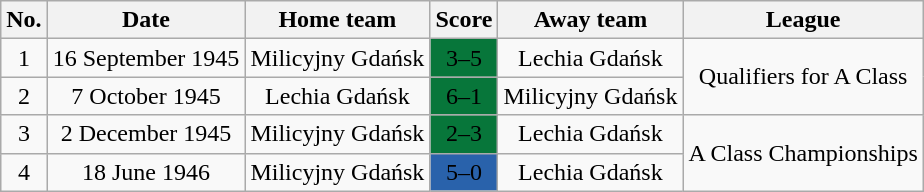<table class="wikitable" style="text-align: center">
<tr>
<th>No.</th>
<th>Date</th>
<th>Home team</th>
<th>Score</th>
<th>Away team</th>
<th>League</th>
</tr>
<tr>
<td>1</td>
<td>16 September 1945</td>
<td>Milicyjny Gdańsk</td>
<td bgcolor=#07763a><span>3–5</span></td>
<td>Lechia Gdańsk</td>
<td rowspan=2>Qualifiers for A Class</td>
</tr>
<tr>
<td>2</td>
<td>7 October 1945</td>
<td>Lechia Gdańsk</td>
<td bgcolor=#07763a><span>6–1</span></td>
<td>Milicyjny Gdańsk</td>
</tr>
<tr>
<td>3</td>
<td>2 December 1945</td>
<td>Milicyjny Gdańsk</td>
<td bgcolor=#07763a><span>2–3</span></td>
<td>Lechia Gdańsk</td>
<td rowspan=2>A Class Championships</td>
</tr>
<tr>
<td>4</td>
<td>18 June 1946</td>
<td>Milicyjny Gdańsk</td>
<td bgcolor=2962AB><span>5–0</span></td>
<td>Lechia Gdańsk</td>
</tr>
</table>
